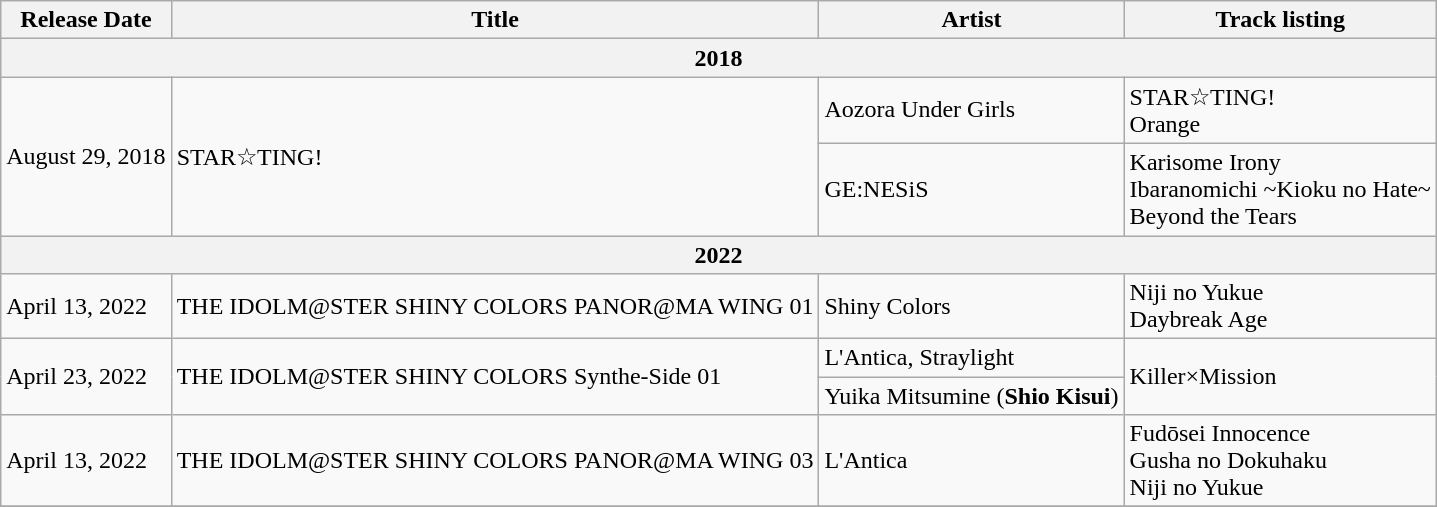<table class="wikitable sortable">
<tr>
<th>Release Date</th>
<th>Title</th>
<th>Artist</th>
<th>Track listing</th>
</tr>
<tr>
<th colspan=4; align=center>2018</th>
</tr>
<tr>
<td rowspan=2>August 29, 2018</td>
<td rowspan=2>STAR☆TING!</td>
<td>Aozora Under Girls</td>
<td>STAR☆TING!<br>Orange</td>
</tr>
<tr>
<td>GE:NESiS</td>
<td>Karisome Irony<br>Ibaranomichi ~Kioku no Hate~<br>Beyond the Tears</td>
</tr>
<tr>
<th colspan=4; align=center>2022</th>
</tr>
<tr>
<td>April 13, 2022</td>
<td>THE IDOLM@STER SHINY COLORS PANOR@MA WING 01</td>
<td>Shiny Colors</td>
<td>Niji no Yukue<br>Daybreak Age</td>
</tr>
<tr>
<td rowspan=2>April 23, 2022</td>
<td rowspan=2>THE IDOLM@STER SHINY COLORS Synthe-Side 01</td>
<td>L'Antica, Straylight</td>
<td rowspan=2>Killer×Mission</td>
</tr>
<tr>
<td>Yuika Mitsumine (<strong>Shio Kisui</strong>)</td>
</tr>
<tr>
<td>April 13, 2022</td>
<td>THE IDOLM@STER SHINY COLORS PANOR@MA WING 03</td>
<td>L'Antica</td>
<td>Fudōsei Innocence<br>Gusha no Dokuhaku<br>Niji no Yukue</td>
</tr>
<tr>
</tr>
</table>
